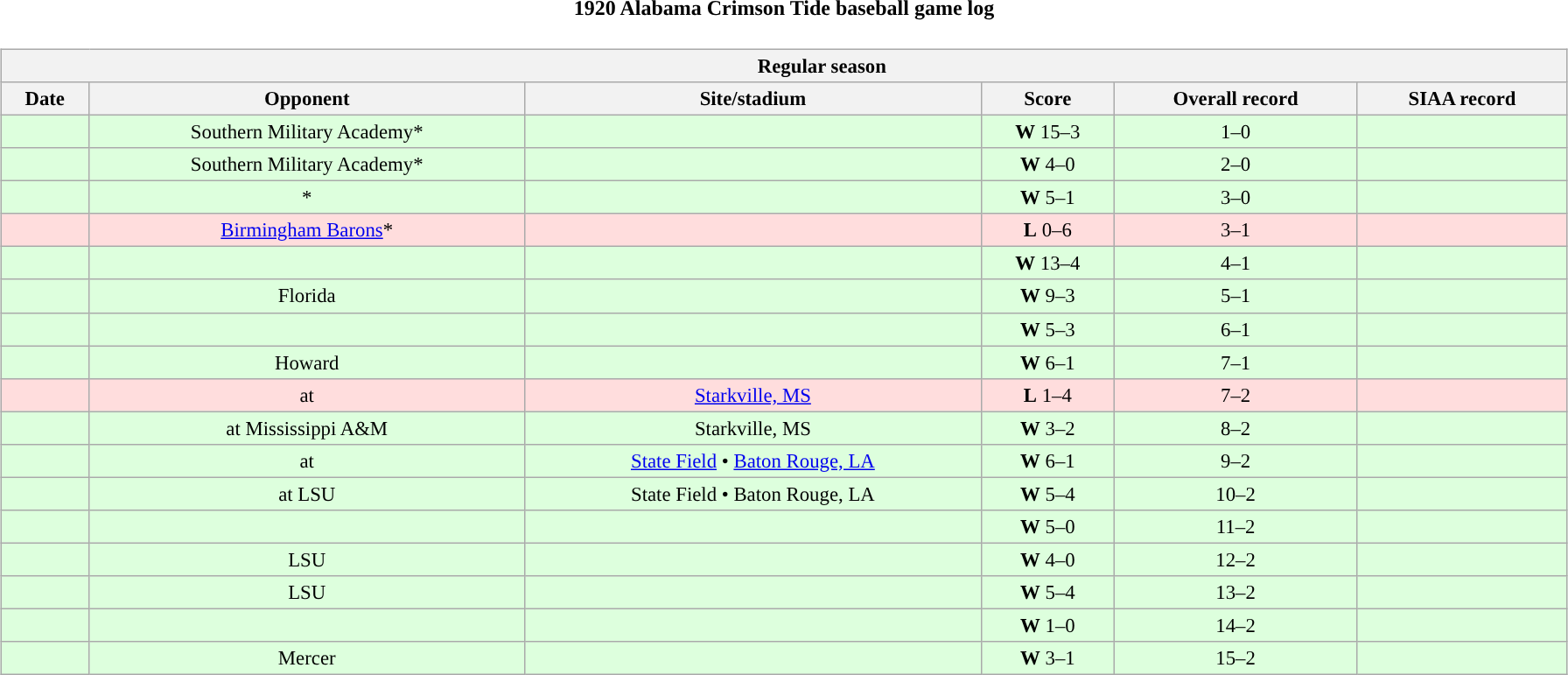<table class="toccolours" width=95% style="margin:1.5em auto; text-align:center;">
<tr>
<th colspan=2>1920 Alabama Crimson Tide baseball game log</th>
</tr>
<tr valign="top">
<td><br><table class="wikitable collapsible collapsed" style="margin:auto; font-size:95%; width:100%">
<tr>
<th colspan=12 style="padding-left:4em;">Regular season</th>
</tr>
<tr>
<th>Date</th>
<th>Opponent</th>
<th>Site/stadium</th>
<th>Score</th>
<th>Overall record</th>
<th>SIAA record</th>
</tr>
<tr bgcolor=ddffdd>
<td></td>
<td>Southern Military Academy*</td>
<td></td>
<td><strong>W</strong> 15–3</td>
<td>1–0</td>
<td></td>
</tr>
<tr bgcolor=ddffdd>
<td></td>
<td>Southern Military Academy*</td>
<td></td>
<td><strong>W</strong> 4–0</td>
<td>2–0</td>
<td></td>
</tr>
<tr bgcolor=ddffdd>
<td></td>
<td>*</td>
<td></td>
<td><strong>W</strong> 5–1</td>
<td>3–0</td>
<td></td>
</tr>
<tr bgcolor=ffdddd>
<td></td>
<td><a href='#'>Birmingham Barons</a>*</td>
<td></td>
<td><strong>L</strong> 0–6</td>
<td>3–1</td>
<td></td>
</tr>
<tr bgcolor=ddffdd>
<td></td>
<td></td>
<td></td>
<td><strong>W</strong> 13–4</td>
<td>4–1</td>
<td></td>
</tr>
<tr bgcolor=ddffdd>
<td></td>
<td>Florida</td>
<td></td>
<td><strong>W</strong> 9–3</td>
<td>5–1</td>
<td></td>
</tr>
<tr bgcolor=ddffdd>
<td></td>
<td></td>
<td></td>
<td><strong>W</strong> 5–3</td>
<td>6–1</td>
<td></td>
</tr>
<tr bgcolor=ddffdd>
<td></td>
<td>Howard</td>
<td></td>
<td><strong>W</strong> 6–1</td>
<td>7–1</td>
<td></td>
</tr>
<tr bgcolor=ffdddd>
<td></td>
<td>at </td>
<td><a href='#'>Starkville, MS</a></td>
<td><strong>L</strong> 1–4</td>
<td>7–2</td>
<td></td>
</tr>
<tr bgcolor=ddffdd>
<td></td>
<td>at Mississippi A&M</td>
<td>Starkville, MS</td>
<td><strong>W</strong> 3–2</td>
<td>8–2</td>
<td></td>
</tr>
<tr bgcolor=ddffdd>
<td></td>
<td>at </td>
<td><a href='#'>State Field</a> • <a href='#'>Baton Rouge, LA</a></td>
<td><strong>W</strong> 6–1</td>
<td>9–2</td>
<td></td>
</tr>
<tr bgcolor=ddffdd>
<td></td>
<td>at LSU</td>
<td>State Field • Baton Rouge, LA</td>
<td><strong>W</strong> 5–4</td>
<td>10–2</td>
<td></td>
</tr>
<tr bgcolor=ddffdd>
<td></td>
<td></td>
<td></td>
<td><strong>W</strong> 5–0</td>
<td>11–2</td>
<td></td>
</tr>
<tr bgcolor=ddffdd>
<td></td>
<td>LSU</td>
<td></td>
<td><strong>W</strong> 4–0</td>
<td>12–2</td>
<td></td>
</tr>
<tr bgcolor=ddffdd>
<td></td>
<td>LSU</td>
<td></td>
<td><strong>W</strong> 5–4</td>
<td>13–2</td>
<td></td>
</tr>
<tr bgcolor=ddffdd>
<td></td>
<td></td>
<td></td>
<td><strong>W</strong> 1–0</td>
<td>14–2</td>
<td></td>
</tr>
<tr bgcolor=ddffdd>
<td></td>
<td>Mercer</td>
<td></td>
<td><strong>W</strong> 3–1</td>
<td>15–2</td>
<td></td>
</tr>
</table>
</td>
</tr>
</table>
